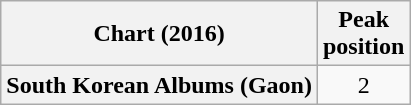<table class="wikitable plainrowheaders" style="text-align:center">
<tr>
<th scope="col">Chart (2016)</th>
<th scope="col">Peak<br>position</th>
</tr>
<tr>
<th scope="row">South Korean Albums (Gaon)</th>
<td>2</td>
</tr>
</table>
